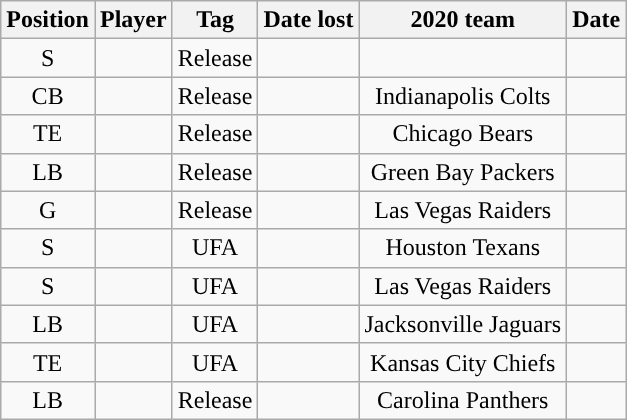<table class="wikitable sortable" style="text-align:center">
<tr>
<th>Position</th>
<th>Player</th>
<th>Tag</th>
<th>Date lost</th>
<th>2020 team</th>
<th>Date</th>
</tr>
<tr>
<td>S</td>
<td></td>
<td>Release</td>
<td></td>
<td></td>
<td></td>
</tr>
<tr>
<td>CB</td>
<td></td>
<td>Release</td>
<td></td>
<td>Indianapolis Colts</td>
<td></td>
</tr>
<tr>
<td>TE</td>
<td></td>
<td>Release</td>
<td></td>
<td>Chicago Bears</td>
<td></td>
</tr>
<tr>
<td>LB</td>
<td></td>
<td>Release</td>
<td></td>
<td>Green Bay Packers</td>
<td></td>
</tr>
<tr>
<td>G</td>
<td></td>
<td>Release</td>
<td></td>
<td>Las Vegas Raiders</td>
<td></td>
</tr>
<tr>
<td>S</td>
<td></td>
<td>UFA</td>
<td></td>
<td>Houston Texans</td>
<td></td>
</tr>
<tr>
<td>S</td>
<td></td>
<td>UFA</td>
<td></td>
<td>Las Vegas Raiders</td>
<td></td>
</tr>
<tr>
<td>LB</td>
<td></td>
<td>UFA</td>
<td></td>
<td>Jacksonville Jaguars</td>
<td></td>
</tr>
<tr>
<td>TE</td>
<td></td>
<td>UFA</td>
<td></td>
<td>Kansas City Chiefs</td>
<td></td>
</tr>
<tr>
<td>LB</td>
<td></td>
<td>Release</td>
<td></td>
<td>Carolina Panthers</td>
<td></td>
</tr>
</table>
